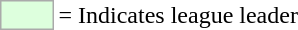<table>
<tr>
<td style="background:#DDFFDD; border:1px solid #aaa; width:2em;"></td>
<td>= Indicates league leader</td>
</tr>
</table>
